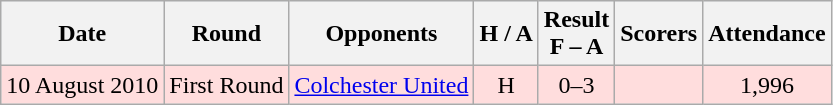<table class="wikitable" style="text-align:center">
<tr bgcolor="#f0f6ff">
<th>Date</th>
<th>Round</th>
<th>Opponents</th>
<th>H / A</th>
<th>Result<br>F – A</th>
<th>Scorers</th>
<th>Attendance</th>
</tr>
<tr bgcolor="#ffdddd">
<td>10 August 2010</td>
<td>First Round</td>
<td><a href='#'>Colchester United</a></td>
<td>H</td>
<td>0–3</td>
<td></td>
<td>1,996</td>
</tr>
</table>
